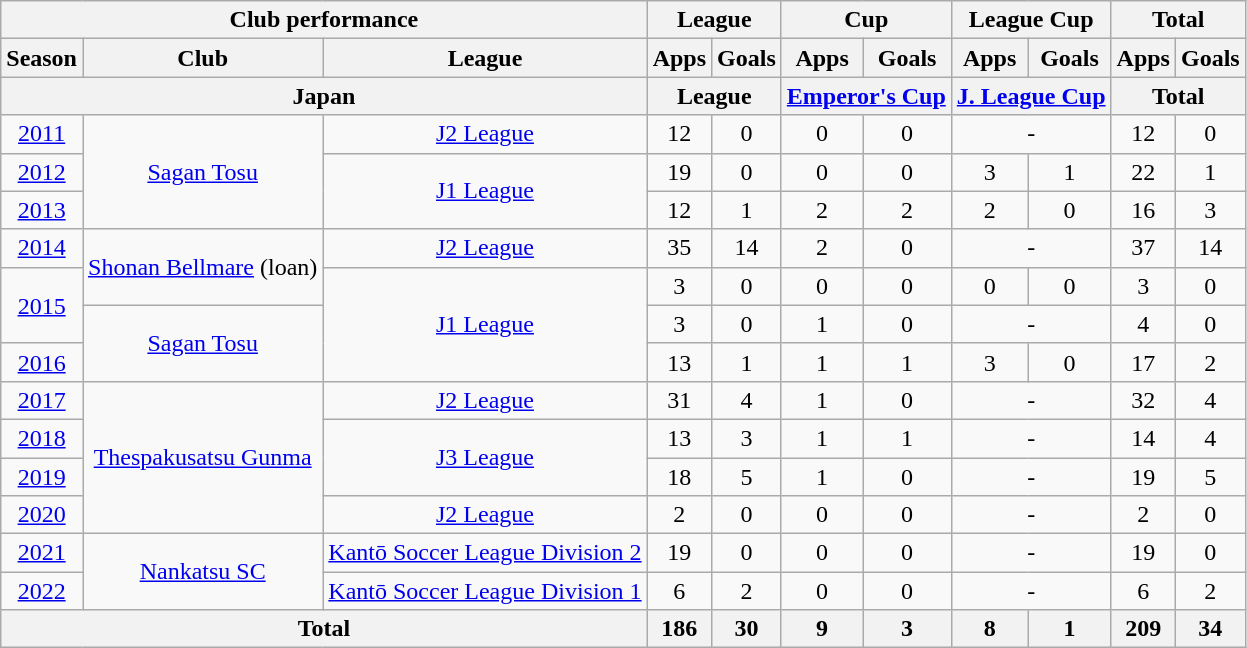<table class="wikitable" style="text-align:center;">
<tr>
<th colspan=3>Club performance</th>
<th colspan=2>League</th>
<th colspan=2>Cup</th>
<th colspan=2>League Cup</th>
<th colspan=2>Total</th>
</tr>
<tr>
<th>Season</th>
<th>Club</th>
<th>League</th>
<th>Apps</th>
<th>Goals</th>
<th>Apps</th>
<th>Goals</th>
<th>Apps</th>
<th>Goals</th>
<th>Apps</th>
<th>Goals</th>
</tr>
<tr>
<th colspan=3>Japan</th>
<th colspan=2>League</th>
<th colspan=2><a href='#'>Emperor's Cup</a></th>
<th colspan=2><a href='#'>J. League Cup</a></th>
<th colspan=2>Total</th>
</tr>
<tr>
<td><a href='#'>2011</a></td>
<td rowspan="3"><a href='#'>Sagan Tosu</a></td>
<td><a href='#'>J2 League</a></td>
<td>12</td>
<td>0</td>
<td>0</td>
<td>0</td>
<td colspan="2">-</td>
<td>12</td>
<td>0</td>
</tr>
<tr>
<td><a href='#'>2012</a></td>
<td rowspan="2"><a href='#'>J1 League</a></td>
<td>19</td>
<td>0</td>
<td>0</td>
<td>0</td>
<td>3</td>
<td>1</td>
<td>22</td>
<td>1</td>
</tr>
<tr>
<td><a href='#'>2013</a></td>
<td>12</td>
<td>1</td>
<td>2</td>
<td>2</td>
<td>2</td>
<td>0</td>
<td>16</td>
<td>3</td>
</tr>
<tr>
<td><a href='#'>2014</a></td>
<td rowspan="2"><a href='#'>Shonan Bellmare</a> (loan)</td>
<td><a href='#'>J2 League</a></td>
<td>35</td>
<td>14</td>
<td>2</td>
<td>0</td>
<td colspan="2">-</td>
<td>37</td>
<td>14</td>
</tr>
<tr>
<td rowspan="2"><a href='#'>2015</a></td>
<td rowspan="3"><a href='#'>J1 League</a></td>
<td>3</td>
<td>0</td>
<td>0</td>
<td>0</td>
<td>0</td>
<td>0</td>
<td>3</td>
<td>0</td>
</tr>
<tr>
<td rowspan="2"><a href='#'>Sagan Tosu</a></td>
<td>3</td>
<td>0</td>
<td>1</td>
<td>0</td>
<td colspan="2">-</td>
<td>4</td>
<td>0</td>
</tr>
<tr>
<td><a href='#'>2016</a></td>
<td>13</td>
<td>1</td>
<td>1</td>
<td>1</td>
<td>3</td>
<td>0</td>
<td>17</td>
<td>2</td>
</tr>
<tr>
<td><a href='#'>2017</a></td>
<td rowspan="4"><a href='#'>Thespakusatsu Gunma</a></td>
<td><a href='#'>J2 League</a></td>
<td>31</td>
<td>4</td>
<td>1</td>
<td>0</td>
<td colspan="2">-</td>
<td>32</td>
<td>4</td>
</tr>
<tr>
<td><a href='#'>2018</a></td>
<td rowspan="2"><a href='#'>J3 League</a></td>
<td>13</td>
<td>3</td>
<td>1</td>
<td>1</td>
<td colspan="2">-</td>
<td>14</td>
<td>4</td>
</tr>
<tr>
<td><a href='#'>2019</a></td>
<td>18</td>
<td>5</td>
<td>1</td>
<td>0</td>
<td colspan="2">-</td>
<td>19</td>
<td>5</td>
</tr>
<tr>
<td><a href='#'>2020</a></td>
<td><a href='#'>J2 League</a></td>
<td>2</td>
<td>0</td>
<td>0</td>
<td>0</td>
<td colspan="2">-</td>
<td>2</td>
<td>0</td>
</tr>
<tr>
<td><a href='#'>2021</a></td>
<td rowspan="2"><a href='#'>Nankatsu SC</a></td>
<td><a href='#'>Kantō Soccer League Division 2</a></td>
<td>19</td>
<td>0</td>
<td>0</td>
<td>0</td>
<td colspan="2">-</td>
<td>19</td>
<td>0</td>
</tr>
<tr>
<td><a href='#'>2022</a></td>
<td><a href='#'>Kantō Soccer League Division 1</a></td>
<td>6</td>
<td>2</td>
<td>0</td>
<td>0</td>
<td colspan="2">-</td>
<td>6</td>
<td>2</td>
</tr>
<tr>
<th colspan=3>Total</th>
<th>186</th>
<th>30</th>
<th>9</th>
<th>3</th>
<th>8</th>
<th>1</th>
<th>209</th>
<th>34</th>
</tr>
</table>
